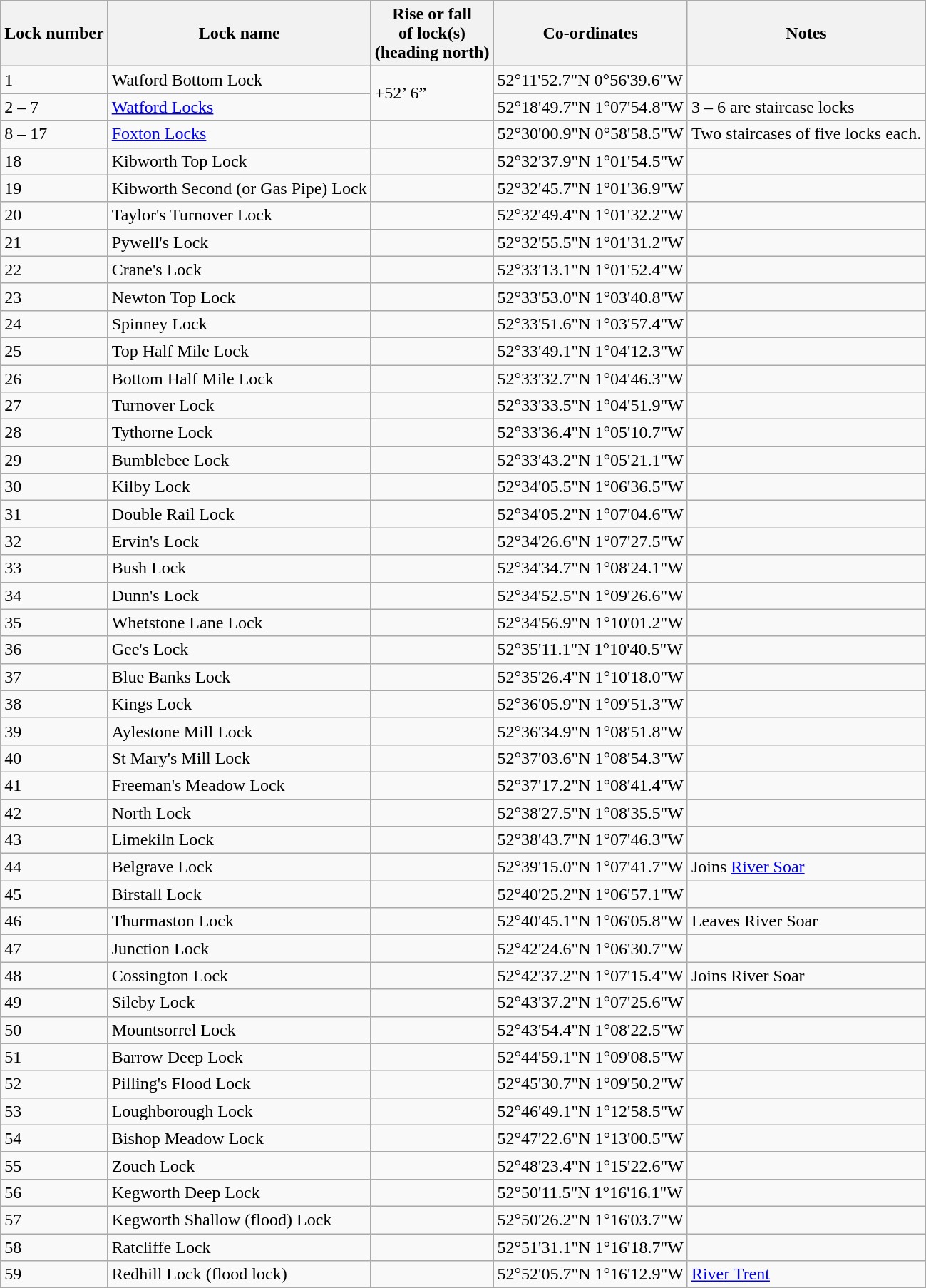<table class="wikitable">
<tr>
<th>Lock number</th>
<th>Lock name</th>
<th>Rise or fall<br>of lock(s)<br>(heading north)</th>
<th>Co-ordinates</th>
<th>Notes</th>
</tr>
<tr>
<td>1</td>
<td>Watford Bottom Lock</td>
<td rowspan="2">+52’ 6”</td>
<td>52°11'52.7"N 0°56'39.6"W</td>
<td></td>
</tr>
<tr>
<td>2 – 7</td>
<td><a href='#'>Watford Locks</a></td>
<td>52°18'49.7"N 1°07'54.8"W</td>
<td>3 – 6 are staircase locks</td>
</tr>
<tr>
<td>8 – 17</td>
<td><a href='#'>Foxton Locks</a></td>
<td></td>
<td>52°30'00.9"N 0°58'58.5"W</td>
<td>Two staircases of five locks each.</td>
</tr>
<tr>
<td>18</td>
<td>Kibworth Top Lock</td>
<td></td>
<td>52°32'37.9"N 1°01'54.5"W</td>
<td></td>
</tr>
<tr>
<td>19</td>
<td>Kibworth Second (or Gas Pipe) Lock</td>
<td></td>
<td>52°32'45.7"N 1°01'36.9"W</td>
<td></td>
</tr>
<tr>
<td>20</td>
<td>Taylor's Turnover Lock</td>
<td></td>
<td>52°32'49.4"N 1°01'32.2"W</td>
<td></td>
</tr>
<tr>
<td>21</td>
<td>Pywell's Lock</td>
<td></td>
<td>52°32'55.5"N 1°01'31.2"W</td>
<td></td>
</tr>
<tr>
<td>22</td>
<td>Crane's Lock</td>
<td></td>
<td>52°33'13.1"N 1°01'52.4"W</td>
<td></td>
</tr>
<tr>
<td>23</td>
<td>Newton Top Lock</td>
<td></td>
<td>52°33'53.0"N 1°03'40.8"W</td>
<td></td>
</tr>
<tr>
<td>24</td>
<td>Spinney Lock</td>
<td></td>
<td>52°33'51.6"N 1°03'57.4"W</td>
<td></td>
</tr>
<tr>
<td>25</td>
<td>Top Half Mile Lock</td>
<td></td>
<td>52°33'49.1"N 1°04'12.3"W</td>
<td></td>
</tr>
<tr>
<td>26</td>
<td>Bottom Half Mile Lock</td>
<td></td>
<td>52°33'32.7"N 1°04'46.3"W</td>
<td></td>
</tr>
<tr>
<td>27</td>
<td>Turnover Lock</td>
<td></td>
<td>52°33'33.5"N 1°04'51.9"W</td>
<td></td>
</tr>
<tr>
<td>28</td>
<td>Tythorne Lock</td>
<td></td>
<td>52°33'36.4"N 1°05'10.7"W</td>
<td></td>
</tr>
<tr>
<td>29</td>
<td>Bumblebee Lock</td>
<td></td>
<td>52°33'43.2"N 1°05'21.1"W</td>
<td></td>
</tr>
<tr>
<td>30</td>
<td>Kilby Lock</td>
<td></td>
<td>52°34'05.5"N 1°06'36.5"W</td>
<td></td>
</tr>
<tr>
<td>31</td>
<td>Double Rail Lock</td>
<td></td>
<td>52°34'05.2"N 1°07'04.6"W</td>
<td></td>
</tr>
<tr>
<td>32</td>
<td>Ervin's Lock</td>
<td></td>
<td>52°34'26.6"N 1°07'27.5"W</td>
<td></td>
</tr>
<tr>
<td>33</td>
<td>Bush Lock</td>
<td></td>
<td>52°34'34.7"N 1°08'24.1"W</td>
<td></td>
</tr>
<tr>
<td>34</td>
<td>Dunn's Lock</td>
<td></td>
<td>52°34'52.5"N 1°09'26.6"W</td>
<td></td>
</tr>
<tr>
<td>35</td>
<td>Whetstone Lane Lock</td>
<td></td>
<td>52°34'56.9"N 1°10'01.2"W</td>
<td></td>
</tr>
<tr>
<td>36</td>
<td>Gee's Lock</td>
<td></td>
<td>52°35'11.1"N 1°10'40.5"W</td>
<td></td>
</tr>
<tr>
<td>37</td>
<td>Blue Banks Lock</td>
<td></td>
<td>52°35'26.4"N 1°10'18.0"W</td>
<td></td>
</tr>
<tr>
<td>38</td>
<td>Kings Lock</td>
<td></td>
<td>52°36'05.9"N 1°09'51.3"W</td>
<td></td>
</tr>
<tr>
<td>39</td>
<td>Aylestone Mill Lock</td>
<td></td>
<td>52°36'34.9"N 1°08'51.8"W</td>
<td></td>
</tr>
<tr>
<td>40</td>
<td>St Mary's Mill Lock</td>
<td></td>
<td>52°37'03.6"N 1°08'54.3"W</td>
<td></td>
</tr>
<tr>
<td>41</td>
<td>Freeman's Meadow Lock</td>
<td></td>
<td>52°37'17.2"N 1°08'41.4"W</td>
<td></td>
</tr>
<tr>
<td>42</td>
<td>North Lock</td>
<td></td>
<td>52°38'27.5"N 1°08'35.5"W</td>
<td></td>
</tr>
<tr>
<td>43</td>
<td>Limekiln Lock</td>
<td></td>
<td>52°38'43.7"N 1°07'46.3"W</td>
<td></td>
</tr>
<tr>
<td>44</td>
<td>Belgrave Lock</td>
<td></td>
<td>52°39'15.0"N 1°07'41.7"W</td>
<td>Joins <a href='#'>River Soar</a></td>
</tr>
<tr>
<td>45</td>
<td>Birstall Lock</td>
<td></td>
<td>52°40'25.2"N 1°06'57.1"W</td>
<td></td>
</tr>
<tr>
<td>46</td>
<td>Thurmaston Lock</td>
<td></td>
<td>52°40'45.1"N 1°06'05.8"W</td>
<td>Leaves River Soar</td>
</tr>
<tr>
<td>47</td>
<td>Junction Lock</td>
<td></td>
<td>52°42'24.6"N 1°06'30.7"W</td>
<td></td>
</tr>
<tr>
<td>48</td>
<td>Cossington Lock</td>
<td></td>
<td>52°42'37.2"N 1°07'15.4"W</td>
<td>Joins River Soar</td>
</tr>
<tr>
<td>49</td>
<td>Sileby Lock</td>
<td></td>
<td>52°43'37.2"N 1°07'25.6"W</td>
<td></td>
</tr>
<tr>
<td>50</td>
<td>Mountsorrel Lock</td>
<td></td>
<td>52°43'54.4"N 1°08'22.5"W</td>
<td></td>
</tr>
<tr>
<td>51</td>
<td>Barrow Deep Lock</td>
<td></td>
<td>52°44'59.1"N 1°09'08.5"W</td>
<td></td>
</tr>
<tr>
<td>52</td>
<td>Pilling's Flood Lock</td>
<td></td>
<td>52°45'30.7"N 1°09'50.2"W</td>
<td></td>
</tr>
<tr>
<td>53</td>
<td>Loughborough Lock</td>
<td></td>
<td>52°46'49.1"N 1°12'58.5"W</td>
<td></td>
</tr>
<tr>
<td>54</td>
<td>Bishop Meadow Lock</td>
<td></td>
<td>52°47'22.6"N 1°13'00.5"W</td>
<td></td>
</tr>
<tr>
<td>55</td>
<td>Zouch Lock</td>
<td></td>
<td>52°48'23.4"N 1°15'22.6"W</td>
<td></td>
</tr>
<tr>
<td>56</td>
<td>Kegworth Deep Lock</td>
<td></td>
<td>52°50'11.5"N 1°16'16.1"W</td>
<td></td>
</tr>
<tr>
<td>57</td>
<td>Kegworth Shallow (flood) Lock</td>
<td></td>
<td>52°50'26.2"N 1°16'03.7"W</td>
<td></td>
</tr>
<tr>
<td>58</td>
<td>Ratcliffe Lock</td>
<td></td>
<td>52°51'31.1"N 1°16'18.7"W</td>
<td></td>
</tr>
<tr>
<td>59</td>
<td>Redhill Lock (flood lock)</td>
<td></td>
<td>52°52'05.7"N 1°16'12.9"W</td>
<td><a href='#'>River Trent</a></td>
</tr>
</table>
